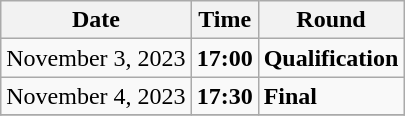<table class="wikitable">
<tr>
<th>Date</th>
<th>Time</th>
<th>Round</th>
</tr>
<tr>
<td>November 3, 2023</td>
<td><strong>17:00</strong></td>
<td><strong>Qualification</strong></td>
</tr>
<tr>
<td>November 4, 2023</td>
<td><strong>17:30</strong></td>
<td><strong>Final</strong></td>
</tr>
<tr>
</tr>
</table>
